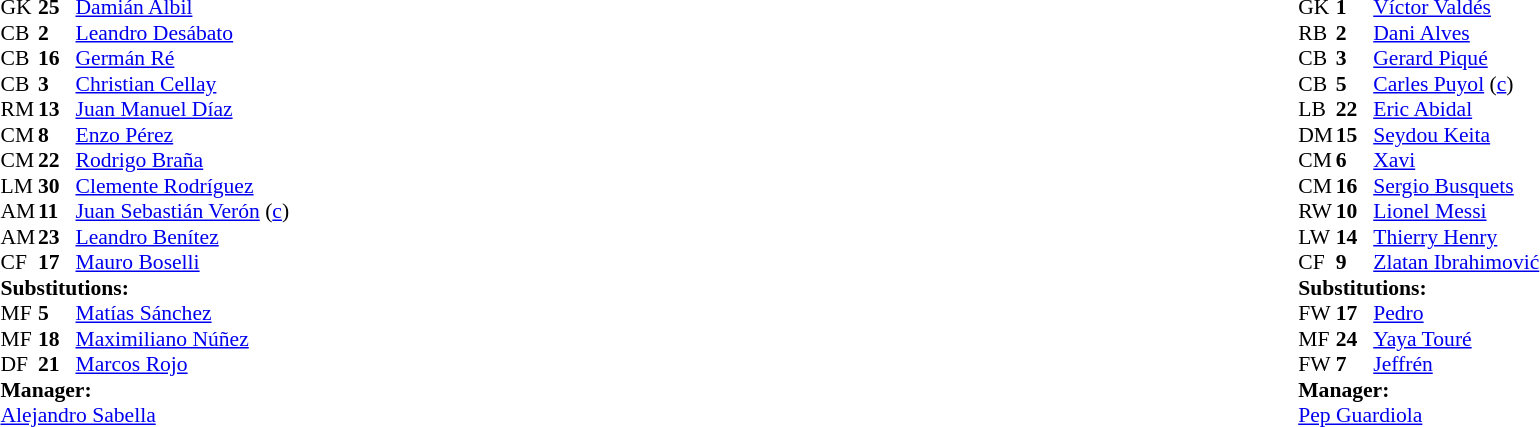<table width=100%>
<tr>
<td valign="top" width="50%"><br><table style="font-size: 90%" cellspacing="0" cellpadding="0">
<tr>
<th width=25></th>
<th width=25></th>
</tr>
<tr>
<td>GK</td>
<td><strong>25</strong></td>
<td> <a href='#'>Damián Albil</a></td>
</tr>
<tr>
<td>CB</td>
<td><strong>2</strong></td>
<td> <a href='#'>Leandro Desábato</a></td>
<td></td>
</tr>
<tr>
<td>CB</td>
<td><strong>16</strong></td>
<td> <a href='#'>Germán Ré</a></td>
<td></td>
<td></td>
</tr>
<tr>
<td>CB</td>
<td><strong>3</strong></td>
<td> <a href='#'>Christian Cellay</a></td>
</tr>
<tr>
<td>RM</td>
<td><strong>13</strong></td>
<td> <a href='#'>Juan Manuel Díaz</a></td>
<td></td>
</tr>
<tr>
<td>CM</td>
<td><strong>8</strong></td>
<td> <a href='#'>Enzo Pérez</a></td>
<td></td>
<td></td>
</tr>
<tr>
<td>CM</td>
<td><strong>22</strong></td>
<td> <a href='#'>Rodrigo Braña</a></td>
<td></td>
</tr>
<tr>
<td>LM</td>
<td><strong>30</strong></td>
<td> <a href='#'>Clemente Rodríguez</a></td>
<td></td>
</tr>
<tr>
<td>AM</td>
<td><strong>11</strong></td>
<td> <a href='#'>Juan Sebastián Verón</a> (<a href='#'>c</a>)</td>
</tr>
<tr>
<td>AM</td>
<td><strong>23</strong></td>
<td> <a href='#'>Leandro Benítez</a></td>
<td></td>
<td></td>
</tr>
<tr>
<td>CF</td>
<td><strong>17</strong></td>
<td> <a href='#'>Mauro Boselli</a></td>
</tr>
<tr>
<td colspan=3><strong>Substitutions:</strong></td>
</tr>
<tr>
<td>MF</td>
<td><strong>5</strong></td>
<td> <a href='#'>Matías Sánchez</a></td>
<td></td>
<td></td>
</tr>
<tr>
<td>MF</td>
<td><strong>18</strong></td>
<td> <a href='#'>Maximiliano Núñez</a></td>
<td></td>
<td></td>
</tr>
<tr>
<td>DF</td>
<td><strong>21</strong></td>
<td> <a href='#'>Marcos Rojo</a></td>
<td></td>
<td></td>
</tr>
<tr>
<td colspan=3><strong>Manager:</strong></td>
</tr>
<tr>
<td colspan=4> <a href='#'>Alejandro Sabella</a></td>
</tr>
</table>
</td>
<td valign="top"></td>
<td valign="top" width="50%"><br><table style="font-size: 90%" cellspacing="0" cellpadding="0" align=center>
<tr>
<th width=25></th>
<th width=25></th>
</tr>
<tr>
<td>GK</td>
<td><strong>1</strong></td>
<td> <a href='#'>Víctor Valdés</a></td>
<td></td>
</tr>
<tr>
<td>RB</td>
<td><strong>2</strong></td>
<td> <a href='#'>Dani Alves</a></td>
</tr>
<tr>
<td>CB</td>
<td><strong>3</strong></td>
<td> <a href='#'>Gerard Piqué</a></td>
</tr>
<tr>
<td>CB</td>
<td><strong>5</strong></td>
<td> <a href='#'>Carles Puyol</a> (<a href='#'>c</a>)</td>
</tr>
<tr>
<td>LB</td>
<td><strong>22</strong></td>
<td> <a href='#'>Eric Abidal</a></td>
</tr>
<tr>
<td>DM</td>
<td><strong>15</strong></td>
<td> <a href='#'>Seydou Keita</a></td>
<td></td>
<td></td>
</tr>
<tr>
<td>CM</td>
<td><strong>6</strong></td>
<td> <a href='#'>Xavi</a></td>
</tr>
<tr>
<td>CM</td>
<td><strong>16</strong></td>
<td> <a href='#'>Sergio Busquets</a></td>
<td></td>
<td></td>
</tr>
<tr>
<td>RW</td>
<td><strong>10</strong></td>
<td> <a href='#'>Lionel Messi</a></td>
<td></td>
</tr>
<tr>
<td>LW</td>
<td><strong>14</strong></td>
<td> <a href='#'>Thierry Henry</a></td>
<td></td>
<td></td>
</tr>
<tr>
<td>CF</td>
<td><strong>9</strong></td>
<td> <a href='#'>Zlatan Ibrahimović</a></td>
</tr>
<tr>
<td colspan=3><strong>Substitutions:</strong></td>
</tr>
<tr>
<td>FW</td>
<td><strong>17</strong></td>
<td> <a href='#'>Pedro</a></td>
<td></td>
<td></td>
</tr>
<tr>
<td>MF</td>
<td><strong>24</strong></td>
<td> <a href='#'>Yaya Touré</a></td>
<td></td>
<td></td>
</tr>
<tr>
<td>FW</td>
<td><strong>7</strong></td>
<td> <a href='#'>Jeffrén</a></td>
<td></td>
<td></td>
</tr>
<tr>
<td colspan=3><strong>Manager:</strong></td>
</tr>
<tr>
<td colspan=4> <a href='#'>Pep Guardiola</a></td>
</tr>
</table>
</td>
</tr>
</table>
